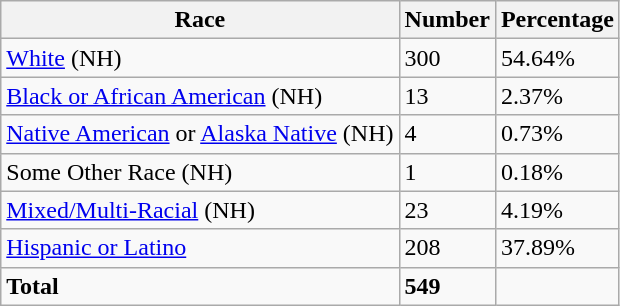<table class="wikitable">
<tr>
<th>Race</th>
<th>Number</th>
<th>Percentage</th>
</tr>
<tr>
<td><a href='#'>White</a> (NH)</td>
<td>300</td>
<td>54.64%</td>
</tr>
<tr>
<td><a href='#'>Black or African American</a> (NH)</td>
<td>13</td>
<td>2.37%</td>
</tr>
<tr>
<td><a href='#'>Native American</a> or <a href='#'>Alaska Native</a> (NH)</td>
<td>4</td>
<td>0.73%</td>
</tr>
<tr>
<td>Some Other Race (NH)</td>
<td>1</td>
<td>0.18%</td>
</tr>
<tr>
<td><a href='#'>Mixed/Multi-Racial</a> (NH)</td>
<td>23</td>
<td>4.19%</td>
</tr>
<tr>
<td><a href='#'>Hispanic or Latino</a></td>
<td>208</td>
<td>37.89%</td>
</tr>
<tr>
<td><strong>Total</strong></td>
<td><strong>549</strong></td>
<td></td>
</tr>
</table>
